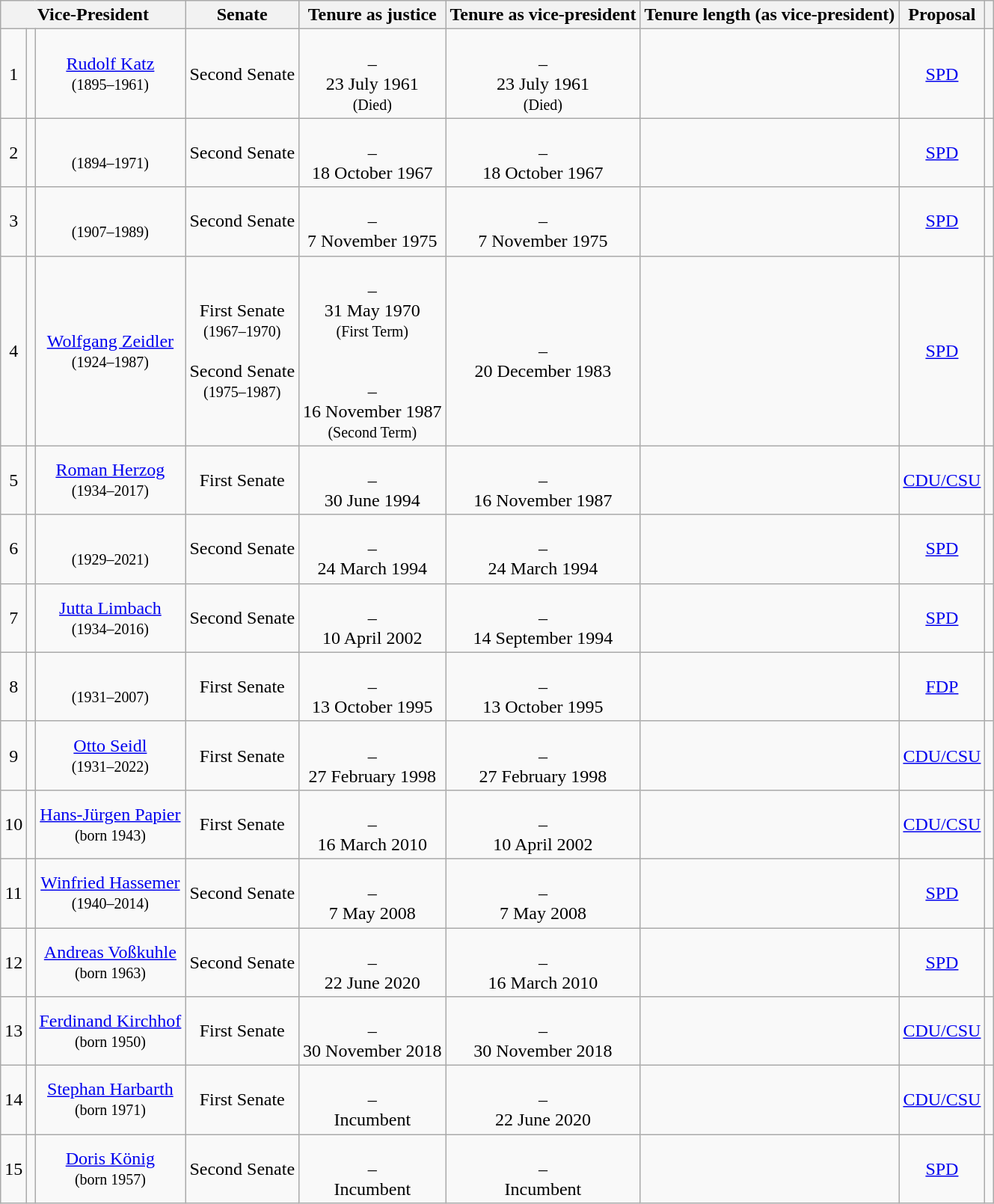<table class="wikitable sortable" style="text-align: center;">
<tr>
<th colspan="3">Vice-President</th>
<th>Senate</th>
<th>Tenure as justice</th>
<th>Tenure as vice-president</th>
<th>Tenure length (as vice-president)</th>
<th>Proposal</th>
<th><strong></strong></th>
</tr>
<tr>
<td data-sort-value="Katz, Rudolf">1</td>
<td></td>
<td><a href='#'>Rudolf Katz</a><br><small>(1895–1961)</small></td>
<td>Second Senate</td>
<td><br>–<br>23 July 1961<br><small>(Died)</small></td>
<td><br>–<br>23 July 1961<br><small>(Died)</small></td>
<td></td>
<td><a href='#'>SPD</a></td>
<td></td>
</tr>
<tr>
<td data-sort-value="Wagner, Friedrich Wilhelm">2</td>
<td></td>
<td><br><small>(1894–1971)</small></td>
<td>Second Senate</td>
<td><br>–<br>18 October 1967</td>
<td><br>–<br>18 October 1967</td>
<td></td>
<td><a href='#'>SPD</a></td>
<td></td>
</tr>
<tr>
<td data-sort-value="Seuffert, Walter">3</td>
<td></td>
<td><br><small>(1907–1989)</small></td>
<td>Second Senate</td>
<td><br>–<br>7 November 1975</td>
<td><br>–<br>7 November 1975</td>
<td></td>
<td><a href='#'>SPD</a></td>
<td></td>
</tr>
<tr>
<td data-sort-value="Zeidler, Wolfgang">4</td>
<td></td>
<td><a href='#'>Wolfgang Zeidler</a><br><small>(1924–1987)</small></td>
<td>First Senate<br><small>(1967–1970)</small><br><br>Second Senate<br><small>(1975–1987)</small></td>
<td><br>–<br>31 May 1970<br><small>(First Term)</small><br><br><br>–<br>16 November 1987<br><small>(Second Term)</small></td>
<td><br>–<br>20 December 1983</td>
<td></td>
<td><a href='#'>SPD</a></td>
<td></td>
</tr>
<tr>
<td data-sort-value="Herzog, Roman">5</td>
<td></td>
<td><a href='#'>Roman Herzog</a><br><small>(1934–2017)</small></td>
<td>First Senate</td>
<td><br>–<br>30 June 1994</td>
<td><br>–<br>16 November 1987</td>
<td></td>
<td><a href='#'>CDU/CSU</a></td>
<td></td>
</tr>
<tr>
<td data-sort-value="Mahrenholz, Ernst Gottfried">6</td>
<td></td>
<td><br><small>(1929–2021)</small></td>
<td>Second Senate</td>
<td><br>–<br>24 March 1994</td>
<td><br>–<br>24 March 1994</td>
<td></td>
<td><a href='#'>SPD</a></td>
<td></td>
</tr>
<tr>
<td data-sort-value="Limbach, Ernst Jutta">7</td>
<td></td>
<td><a href='#'>Jutta Limbach</a><br><small>(1934–2016)</small></td>
<td>Second Senate</td>
<td><br>–<br>10 April 2002</td>
<td><br>–<br>14 September 1994</td>
<td></td>
<td><a href='#'>SPD</a></td>
<td></td>
</tr>
<tr>
<td data-sort-value="Henschel, Johann Friedrich">8</td>
<td></td>
<td><br><small>(1931–2007)</small></td>
<td>First Senate</td>
<td><br>–<br>13 October 1995</td>
<td><br>–<br>13 October 1995</td>
<td></td>
<td><a href='#'>FDP</a></td>
<td></td>
</tr>
<tr>
<td data-sort-value="Seidl, Otto">9</td>
<td></td>
<td><a href='#'>Otto Seidl</a><br><small>(1931–2022)</small></td>
<td>First Senate</td>
<td><br>–<br>27 February 1998</td>
<td><br>–<br>27 February 1998</td>
<td></td>
<td><a href='#'>CDU/CSU</a></td>
<td></td>
</tr>
<tr>
<td data-sort-value="Papier, Hans-Jürgen">10</td>
<td></td>
<td><a href='#'>Hans-Jürgen Papier</a><br><small>(born 1943)</small></td>
<td>First Senate</td>
<td><br>–<br>16 March 2010</td>
<td><br>–<br>10 April 2002</td>
<td></td>
<td><a href='#'>CDU/CSU</a></td>
<td></td>
</tr>
<tr>
<td data-sort-value="Hassemer, Winfried">11</td>
<td></td>
<td><a href='#'>Winfried Hassemer</a><br><small>(1940–2014)</small></td>
<td>Second Senate</td>
<td><br>–<br>7 May 2008</td>
<td><br>–<br>7 May 2008</td>
<td></td>
<td><a href='#'>SPD</a></td>
<td></td>
</tr>
<tr>
<td data-sort-value="Voßkuhle, Andreas">12</td>
<td></td>
<td><a href='#'>Andreas Voßkuhle</a><br><small>(born 1963)</small></td>
<td>Second Senate</td>
<td><br>–<br>22 June 2020</td>
<td><br>–<br>16 March 2010</td>
<td></td>
<td><a href='#'>SPD</a></td>
<td></td>
</tr>
<tr>
<td data-sort-value="Kirchhof, Ferdinand">13</td>
<td></td>
<td><a href='#'>Ferdinand Kirchhof</a><br><small>(born 1950)</small></td>
<td>First Senate</td>
<td><br>–<br>30 November 2018</td>
<td><br>–<br>30 November 2018</td>
<td></td>
<td><a href='#'>CDU/CSU</a></td>
<td></td>
</tr>
<tr>
<td data-sort-value="Harbarth, Stephan">14</td>
<td></td>
<td><a href='#'>Stephan Harbarth</a><br><small>(born 1971)</small></td>
<td>First Senate</td>
<td><br>–<br>Incumbent</td>
<td><br>–<br>22 June 2020</td>
<td></td>
<td><a href='#'>CDU/CSU</a></td>
<td></td>
</tr>
<tr>
<td data-sort-value="König, Doris">15</td>
<td></td>
<td><a href='#'>Doris König</a><br><small>(born 1957)</small></td>
<td>Second Senate</td>
<td><br>–<br>Incumbent</td>
<td><br>–<br>Incumbent</td>
<td><em></em></td>
<td><a href='#'>SPD</a></td>
<td></td>
</tr>
</table>
